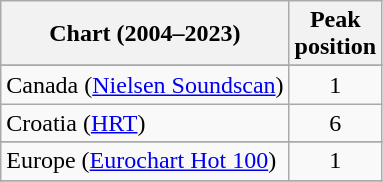<table class="wikitable sortable">
<tr>
<th>Chart (2004–2023)</th>
<th>Peak<br>position</th>
</tr>
<tr>
</tr>
<tr>
</tr>
<tr>
</tr>
<tr>
</tr>
<tr>
<td>Canada (<a href='#'>Nielsen Soundscan</a>)</td>
<td style="text-align:center;">1</td>
</tr>
<tr>
<td>Croatia (<a href='#'>HRT</a>)</td>
<td style="text-align:center;">6</td>
</tr>
<tr>
</tr>
<tr>
<td>Europe (<a href='#'>Eurochart Hot 100</a>)</td>
<td style="text-align:center;">1</td>
</tr>
<tr>
</tr>
<tr>
</tr>
<tr>
</tr>
<tr>
</tr>
<tr>
</tr>
<tr>
</tr>
<tr>
</tr>
<tr>
</tr>
<tr>
</tr>
<tr>
</tr>
<tr>
</tr>
<tr>
</tr>
<tr>
</tr>
</table>
